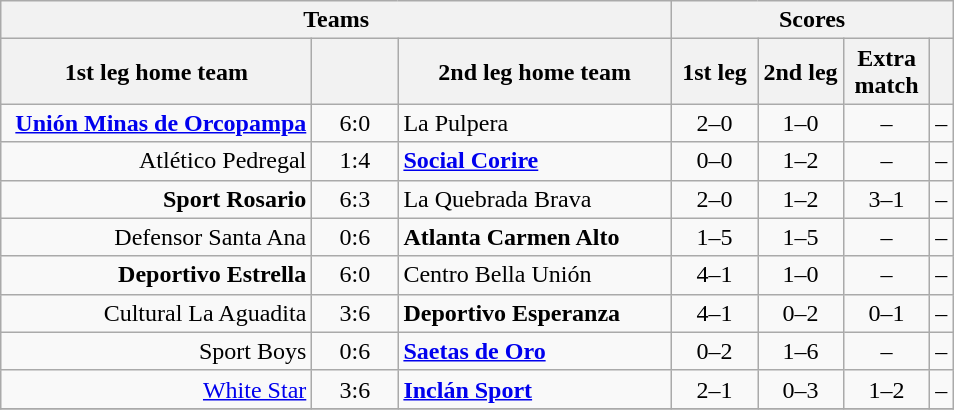<table class="wikitable" style="text-align: center;">
<tr>
<th colspan=3>Teams</th>
<th colspan=4>Scores</th>
</tr>
<tr>
<th width="200">1st leg home team</th>
<th width="50"></th>
<th width="175">2nd leg home team</th>
<th width="50">1st leg</th>
<th width="50">2nd leg</th>
<th width="50">Extra match</th>
<th></th>
</tr>
<tr>
<td align=right><strong><a href='#'>Unión Minas de Orcopampa</a></strong></td>
<td>6:0</td>
<td align=left>La Pulpera</td>
<td>2–0</td>
<td>1–0</td>
<td>–</td>
<td>–</td>
</tr>
<tr>
<td align=right>Atlético Pedregal</td>
<td>1:4</td>
<td align=left><strong><a href='#'>Social Corire</a></strong></td>
<td>0–0</td>
<td>1–2</td>
<td>–</td>
<td>–</td>
</tr>
<tr>
<td align=right><strong>Sport Rosario</strong></td>
<td>6:3</td>
<td align=left>La Quebrada Brava</td>
<td>2–0</td>
<td>1–2</td>
<td>3–1</td>
<td>–</td>
</tr>
<tr>
<td align=right>Defensor Santa Ana</td>
<td>0:6</td>
<td align=left><strong>Atlanta Carmen Alto</strong></td>
<td>1–5</td>
<td>1–5</td>
<td>–</td>
<td>–</td>
</tr>
<tr>
<td align=right><strong>Deportivo Estrella</strong></td>
<td>6:0</td>
<td align=left>Centro Bella Unión</td>
<td>4–1</td>
<td>1–0</td>
<td>–</td>
<td>–</td>
</tr>
<tr>
<td align=right>Cultural La Aguadita</td>
<td>3:6</td>
<td align=left><strong>Deportivo Esperanza</strong></td>
<td>4–1</td>
<td>0–2</td>
<td>0–1</td>
<td>–</td>
</tr>
<tr>
<td align=right>Sport Boys</td>
<td>0:6</td>
<td align=left><strong><a href='#'>Saetas de Oro</a></strong></td>
<td>0–2</td>
<td>1–6</td>
<td>–</td>
<td>–</td>
</tr>
<tr>
<td align=right><a href='#'>White Star</a></td>
<td>3:6</td>
<td align=left><strong><a href='#'>Inclán Sport</a></strong></td>
<td>2–1</td>
<td>0–3</td>
<td>1–2</td>
<td>–</td>
</tr>
<tr>
</tr>
</table>
